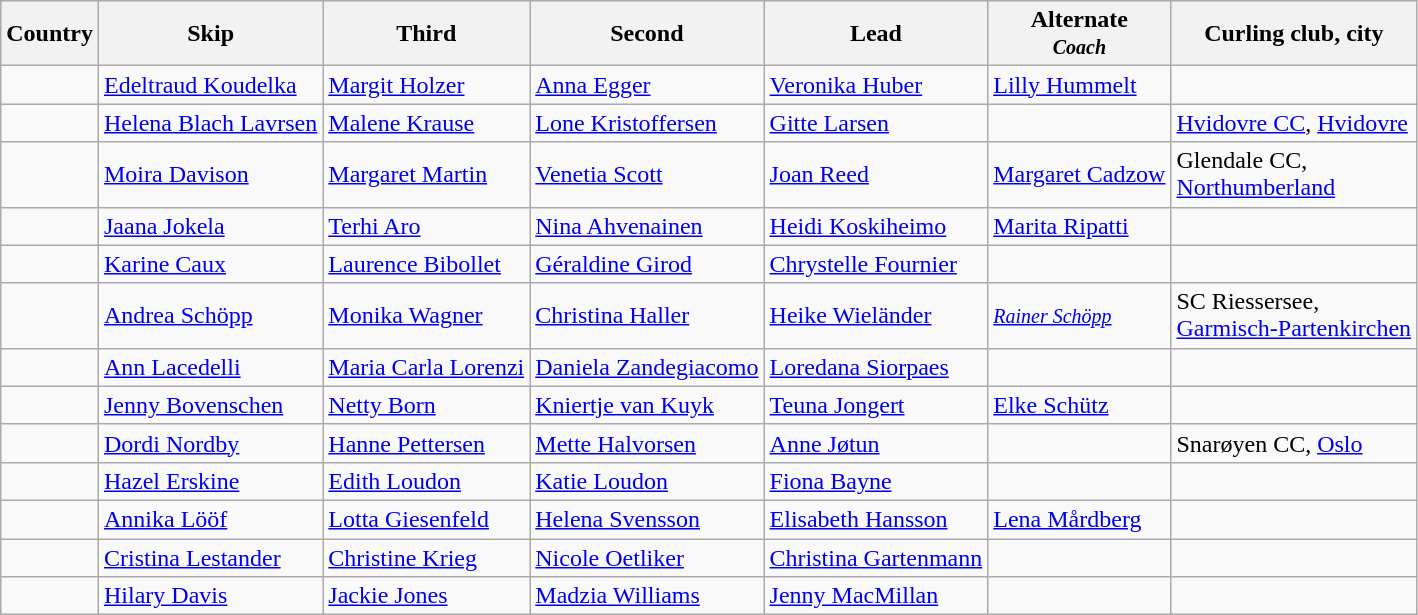<table class="wikitable">
<tr>
<th>Country</th>
<th>Skip</th>
<th>Third</th>
<th>Second</th>
<th>Lead</th>
<th>Alternate<br><em><small>Coach</small></em></th>
<th>Curling club, city</th>
</tr>
<tr>
<td></td>
<td><a href='#'>Edeltraud Koudelka</a></td>
<td><a href='#'>Margit Holzer</a></td>
<td><a href='#'>Anna Egger</a></td>
<td><a href='#'>Veronika Huber</a></td>
<td><a href='#'>Lilly Hummelt</a></td>
<td></td>
</tr>
<tr>
<td></td>
<td><a href='#'>Helena Blach Lavrsen</a></td>
<td><a href='#'>Malene Krause</a></td>
<td><a href='#'>Lone Kristoffersen</a></td>
<td><a href='#'>Gitte Larsen</a></td>
<td></td>
<td><a href='#'>Hvidovre CC</a>, <a href='#'>Hvidovre</a></td>
</tr>
<tr>
<td></td>
<td><a href='#'>Moira Davison</a></td>
<td><a href='#'>Margaret Martin</a></td>
<td><a href='#'>Venetia Scott</a></td>
<td><a href='#'>Joan Reed</a></td>
<td><a href='#'>Margaret Cadzow</a></td>
<td>Glendale CC,<br><a href='#'>Northumberland</a></td>
</tr>
<tr>
<td></td>
<td><a href='#'>Jaana Jokela</a></td>
<td><a href='#'>Terhi Aro</a></td>
<td><a href='#'>Nina Ahvenainen</a></td>
<td><a href='#'>Heidi Koskiheimo</a></td>
<td><a href='#'>Marita Ripatti</a></td>
<td></td>
</tr>
<tr>
<td></td>
<td><a href='#'>Karine Caux</a></td>
<td><a href='#'>Laurence Bibollet</a></td>
<td><a href='#'>Géraldine Girod</a></td>
<td><a href='#'>Chrystelle Fournier</a></td>
<td></td>
<td></td>
</tr>
<tr>
<td></td>
<td><a href='#'>Andrea Schöpp</a></td>
<td><a href='#'>Monika Wagner</a></td>
<td><a href='#'>Christina Haller</a></td>
<td><a href='#'>Heike Wieländer</a></td>
<td><em><small><a href='#'>Rainer Schöpp</a></small></em></td>
<td>SC Riessersee,<br><a href='#'>Garmisch-Partenkirchen</a></td>
</tr>
<tr>
<td></td>
<td><a href='#'>Ann Lacedelli</a></td>
<td><a href='#'>Maria Carla Lorenzi</a></td>
<td><a href='#'>Daniela Zandegiacomo</a></td>
<td><a href='#'>Loredana Siorpaes</a></td>
<td></td>
<td></td>
</tr>
<tr>
<td></td>
<td><a href='#'>Jenny Bovenschen</a></td>
<td><a href='#'>Netty Born</a></td>
<td><a href='#'>Kniertje van Kuyk</a></td>
<td><a href='#'>Teuna Jongert</a></td>
<td><a href='#'>Elke Schütz</a></td>
<td></td>
</tr>
<tr>
<td></td>
<td><a href='#'>Dordi Nordby</a></td>
<td><a href='#'>Hanne Pettersen</a></td>
<td><a href='#'>Mette Halvorsen</a></td>
<td><a href='#'>Anne Jøtun</a></td>
<td></td>
<td>Snarøyen CC, <a href='#'>Oslo</a></td>
</tr>
<tr>
<td></td>
<td><a href='#'>Hazel Erskine</a></td>
<td><a href='#'>Edith Loudon</a></td>
<td><a href='#'>Katie Loudon</a></td>
<td><a href='#'>Fiona Bayne</a></td>
<td></td>
<td></td>
</tr>
<tr>
<td></td>
<td><a href='#'>Annika Lööf</a></td>
<td><a href='#'>Lotta Giesenfeld</a></td>
<td><a href='#'>Helena Svensson</a></td>
<td><a href='#'>Elisabeth Hansson</a></td>
<td><a href='#'>Lena Mårdberg</a></td>
<td></td>
</tr>
<tr>
<td></td>
<td><a href='#'>Cristina Lestander</a></td>
<td><a href='#'>Christine Krieg</a></td>
<td><a href='#'>Nicole Oetliker</a></td>
<td><a href='#'>Christina Gartenmann</a></td>
<td></td>
<td></td>
</tr>
<tr>
<td></td>
<td><a href='#'>Hilary Davis</a></td>
<td><a href='#'>Jackie Jones</a></td>
<td><a href='#'>Madzia Williams</a></td>
<td><a href='#'>Jenny MacMillan</a></td>
<td></td>
<td></td>
</tr>
</table>
